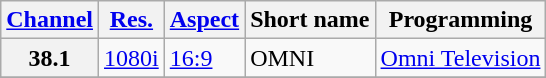<table class="wikitable">
<tr>
<th><a href='#'>Channel</a></th>
<th><a href='#'>Res.</a></th>
<th><a href='#'>Aspect</a></th>
<th>Short name</th>
<th>Programming</th>
</tr>
<tr>
<th scope = "row">38.1</th>
<td><a href='#'>1080i</a></td>
<td><a href='#'>16:9</a></td>
<td>OMNI</td>
<td><a href='#'>Omni Television</a></td>
</tr>
<tr>
</tr>
</table>
